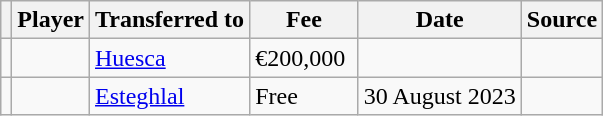<table class="wikitable plainrowheaders sortable">
<tr>
<th></th>
<th scope="col">Player</th>
<th>Transferred to</th>
<th style="width: 65px;">Fee</th>
<th scope="col">Date</th>
<th scope="col">Source</th>
</tr>
<tr>
<td align="center"></td>
<td></td>
<td> <a href='#'>Huesca</a></td>
<td>€200,000</td>
<td></td>
<td></td>
</tr>
<tr>
<td align="center"></td>
<td></td>
<td> <a href='#'>Esteghlal</a></td>
<td>Free</td>
<td>30 August 2023</td>
<td></td>
</tr>
</table>
